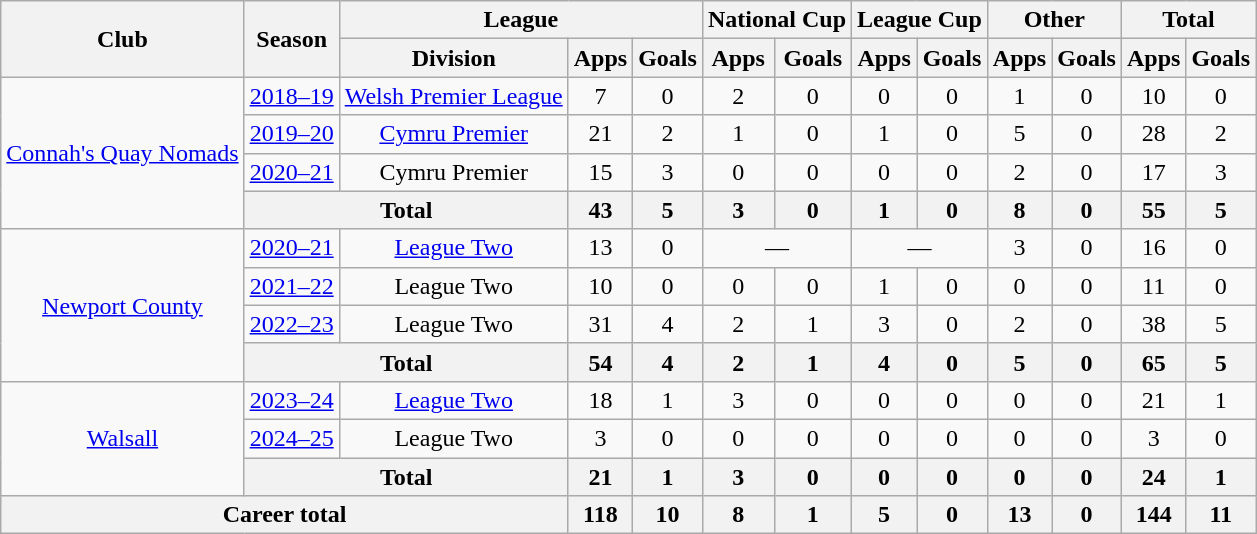<table class="wikitable" style="text-align: center;">
<tr>
<th rowspan="2">Club</th>
<th rowspan="2">Season</th>
<th colspan="3">League</th>
<th colspan="2">National Cup</th>
<th colspan="2">League Cup</th>
<th colspan="2">Other</th>
<th colspan="2">Total</th>
</tr>
<tr>
<th>Division</th>
<th>Apps</th>
<th>Goals</th>
<th>Apps</th>
<th>Goals</th>
<th>Apps</th>
<th>Goals</th>
<th>Apps</th>
<th>Goals</th>
<th>Apps</th>
<th>Goals</th>
</tr>
<tr>
<td rowspan=4><a href='#'>Connah's Quay Nomads</a></td>
<td><a href='#'>2018–19</a></td>
<td><a href='#'>Welsh Premier League</a></td>
<td>7</td>
<td>0</td>
<td>2</td>
<td>0</td>
<td>0</td>
<td>0</td>
<td>1</td>
<td>0</td>
<td>10</td>
<td>0</td>
</tr>
<tr>
<td><a href='#'>2019–20</a></td>
<td><a href='#'>Cymru Premier</a></td>
<td>21</td>
<td>2</td>
<td>1</td>
<td>0</td>
<td>1</td>
<td>0</td>
<td>5</td>
<td>0</td>
<td>28</td>
<td>2</td>
</tr>
<tr>
<td><a href='#'>2020–21</a></td>
<td>Cymru Premier</td>
<td>15</td>
<td>3</td>
<td>0</td>
<td>0</td>
<td>0</td>
<td>0</td>
<td>2</td>
<td>0</td>
<td>17</td>
<td>3</td>
</tr>
<tr>
<th colspan=2>Total</th>
<th>43</th>
<th>5</th>
<th>3</th>
<th>0</th>
<th>1</th>
<th>0</th>
<th>8</th>
<th>0</th>
<th>55</th>
<th>5</th>
</tr>
<tr>
<td rowspan=4><a href='#'>Newport County</a></td>
<td><a href='#'>2020–21</a></td>
<td><a href='#'>League Two</a></td>
<td>13</td>
<td>0</td>
<td colspan=2>—</td>
<td colspan=2>—</td>
<td>3</td>
<td>0</td>
<td>16</td>
<td>0</td>
</tr>
<tr>
<td><a href='#'>2021–22</a></td>
<td>League Two</td>
<td>10</td>
<td>0</td>
<td>0</td>
<td>0</td>
<td>1</td>
<td>0</td>
<td>0</td>
<td>0</td>
<td>11</td>
<td>0</td>
</tr>
<tr>
<td><a href='#'>2022–23</a></td>
<td>League Two</td>
<td>31</td>
<td>4</td>
<td>2</td>
<td>1</td>
<td>3</td>
<td>0</td>
<td>2</td>
<td>0</td>
<td>38</td>
<td>5</td>
</tr>
<tr>
<th colspan=2>Total</th>
<th>54</th>
<th>4</th>
<th>2</th>
<th>1</th>
<th>4</th>
<th>0</th>
<th>5</th>
<th>0</th>
<th>65</th>
<th>5</th>
</tr>
<tr>
<td rowspan=3><a href='#'>Walsall</a></td>
<td><a href='#'>2023–24</a></td>
<td><a href='#'>League Two</a></td>
<td>18</td>
<td>1</td>
<td>3</td>
<td>0</td>
<td>0</td>
<td>0</td>
<td>0</td>
<td>0</td>
<td>21</td>
<td>1</td>
</tr>
<tr>
<td><a href='#'>2024–25</a></td>
<td>League Two</td>
<td>3</td>
<td>0</td>
<td>0</td>
<td>0</td>
<td>0</td>
<td>0</td>
<td>0</td>
<td>0</td>
<td>3</td>
<td>0</td>
</tr>
<tr>
<th colspan=2>Total</th>
<th>21</th>
<th>1</th>
<th>3</th>
<th>0</th>
<th>0</th>
<th>0</th>
<th>0</th>
<th>0</th>
<th>24</th>
<th>1</th>
</tr>
<tr>
<th colspan="3">Career total</th>
<th>118</th>
<th>10</th>
<th>8</th>
<th>1</th>
<th>5</th>
<th>0</th>
<th>13</th>
<th>0</th>
<th>144</th>
<th>11</th>
</tr>
</table>
